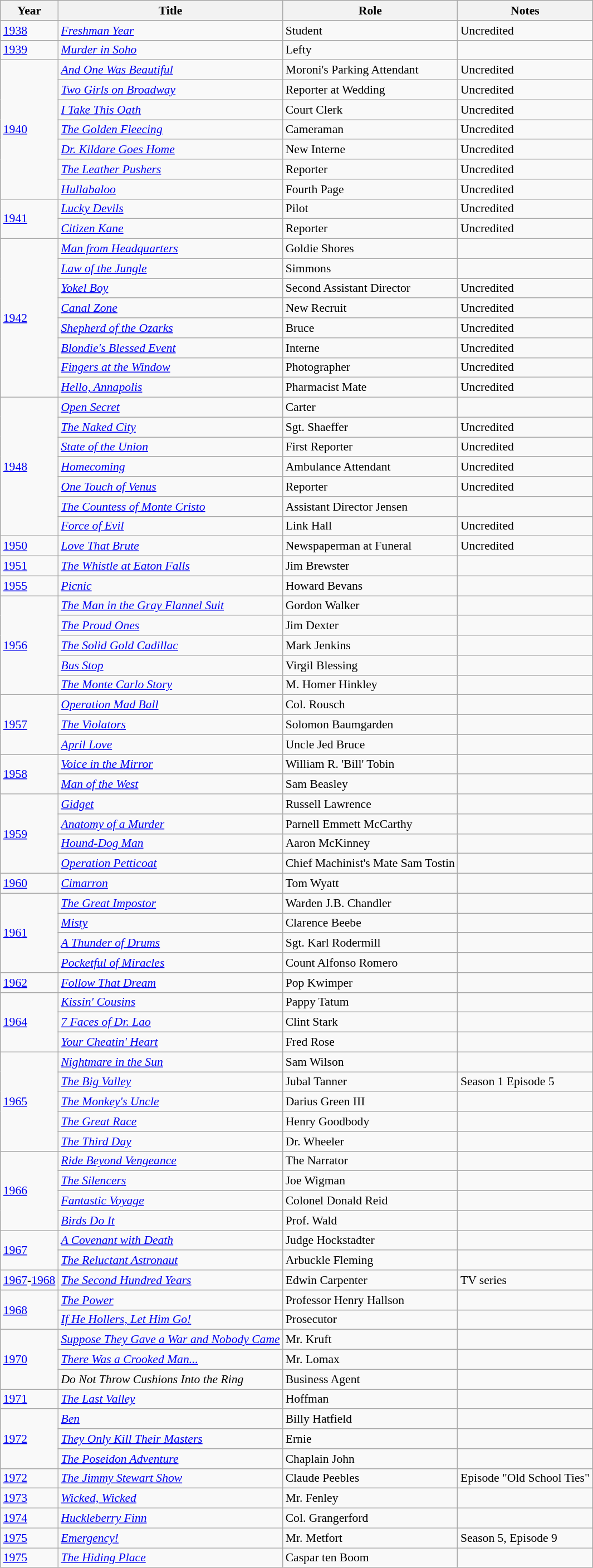<table class="wikitable" style="font-size: 90%;">
<tr>
<th>Year</th>
<th>Title</th>
<th>Role</th>
<th>Notes</th>
</tr>
<tr>
<td><a href='#'>1938</a></td>
<td><em><a href='#'>Freshman Year</a></em></td>
<td>Student</td>
<td>Uncredited</td>
</tr>
<tr>
<td><a href='#'>1939</a></td>
<td><em><a href='#'>Murder in Soho</a></em></td>
<td>Lefty</td>
<td></td>
</tr>
<tr>
<td rowspan=7><a href='#'>1940</a></td>
<td><em><a href='#'>And One Was Beautiful</a></em></td>
<td>Moroni's Parking Attendant</td>
<td>Uncredited</td>
</tr>
<tr>
<td><em><a href='#'>Two Girls on Broadway</a></em></td>
<td>Reporter at Wedding</td>
<td>Uncredited</td>
</tr>
<tr>
<td><em><a href='#'>I Take This Oath</a></em></td>
<td>Court Clerk</td>
<td>Uncredited</td>
</tr>
<tr>
<td><em><a href='#'>The Golden Fleecing</a></em></td>
<td>Cameraman</td>
<td>Uncredited</td>
</tr>
<tr>
<td><em><a href='#'>Dr. Kildare Goes Home</a></em></td>
<td>New Interne</td>
<td>Uncredited</td>
</tr>
<tr>
<td><em><a href='#'>The Leather Pushers</a></em></td>
<td>Reporter</td>
<td>Uncredited</td>
</tr>
<tr>
<td><em><a href='#'>Hullabaloo</a></em></td>
<td>Fourth Page</td>
<td>Uncredited</td>
</tr>
<tr>
<td rowspan=2><a href='#'>1941</a></td>
<td><em><a href='#'>Lucky Devils</a></em></td>
<td>Pilot</td>
<td>Uncredited</td>
</tr>
<tr>
<td><em><a href='#'>Citizen Kane</a></em></td>
<td>Reporter</td>
<td>Uncredited</td>
</tr>
<tr>
<td rowspan=8><a href='#'>1942</a></td>
<td><em><a href='#'>Man from Headquarters</a></em></td>
<td>Goldie Shores</td>
<td></td>
</tr>
<tr>
<td><em><a href='#'>Law of the Jungle</a></em></td>
<td>Simmons</td>
<td></td>
</tr>
<tr>
<td><em><a href='#'>Yokel Boy</a></em></td>
<td>Second Assistant Director</td>
<td>Uncredited</td>
</tr>
<tr>
<td><em><a href='#'>Canal Zone</a></em></td>
<td>New Recruit</td>
<td>Uncredited</td>
</tr>
<tr>
<td><em><a href='#'>Shepherd of the Ozarks</a></em></td>
<td>Bruce</td>
<td>Uncredited</td>
</tr>
<tr>
<td><em><a href='#'>Blondie's Blessed Event</a></em></td>
<td>Interne</td>
<td>Uncredited</td>
</tr>
<tr>
<td><em><a href='#'>Fingers at the Window</a></em></td>
<td>Photographer</td>
<td>Uncredited</td>
</tr>
<tr>
<td><em><a href='#'>Hello, Annapolis</a></em></td>
<td>Pharmacist Mate</td>
<td>Uncredited</td>
</tr>
<tr>
<td rowspan=7><a href='#'>1948</a></td>
<td><em><a href='#'>Open Secret</a></em></td>
<td>Carter</td>
<td></td>
</tr>
<tr>
<td><em><a href='#'>The Naked City</a></em></td>
<td>Sgt. Shaeffer</td>
<td>Uncredited</td>
</tr>
<tr>
<td><em><a href='#'>State of the Union</a></em></td>
<td>First Reporter</td>
<td>Uncredited</td>
</tr>
<tr>
<td><em><a href='#'>Homecoming</a></em></td>
<td>Ambulance Attendant</td>
<td>Uncredited</td>
</tr>
<tr>
<td><em><a href='#'>One Touch of Venus</a></em></td>
<td>Reporter</td>
<td>Uncredited</td>
</tr>
<tr>
<td><em><a href='#'>The Countess of Monte Cristo</a></em></td>
<td>Assistant Director Jensen</td>
<td></td>
</tr>
<tr>
<td><em><a href='#'>Force of Evil</a></em></td>
<td>Link Hall</td>
<td>Uncredited</td>
</tr>
<tr>
<td><a href='#'>1950</a></td>
<td><em><a href='#'>Love That Brute</a></em></td>
<td>Newspaperman at Funeral</td>
<td>Uncredited</td>
</tr>
<tr>
<td><a href='#'>1951</a></td>
<td><em><a href='#'>The Whistle at Eaton Falls</a></em></td>
<td>Jim Brewster</td>
<td></td>
</tr>
<tr>
<td><a href='#'>1955</a></td>
<td><em><a href='#'>Picnic</a></em></td>
<td>Howard Bevans</td>
<td></td>
</tr>
<tr>
<td rowspan=5><a href='#'>1956</a></td>
<td><em><a href='#'>The Man in the Gray Flannel Suit</a></em></td>
<td>Gordon Walker</td>
<td></td>
</tr>
<tr>
<td><em><a href='#'>The Proud Ones</a></em></td>
<td>Jim Dexter</td>
<td></td>
</tr>
<tr>
<td><em><a href='#'>The Solid Gold Cadillac</a></em></td>
<td>Mark Jenkins</td>
<td></td>
</tr>
<tr>
<td><em><a href='#'>Bus Stop</a></em></td>
<td>Virgil Blessing</td>
<td></td>
</tr>
<tr>
<td><em><a href='#'>The Monte Carlo Story</a></em></td>
<td>M. Homer Hinkley</td>
<td></td>
</tr>
<tr>
<td rowspan=3><a href='#'>1957</a></td>
<td><em><a href='#'>Operation Mad Ball</a></em></td>
<td>Col. Rousch</td>
<td></td>
</tr>
<tr>
<td><em><a href='#'>The Violators</a></em></td>
<td>Solomon Baumgarden</td>
<td></td>
</tr>
<tr>
<td><em><a href='#'>April Love</a></em></td>
<td>Uncle Jed Bruce</td>
<td></td>
</tr>
<tr>
<td rowspan=2><a href='#'>1958</a></td>
<td><em><a href='#'>Voice in the Mirror</a></em></td>
<td>William R. 'Bill' Tobin</td>
<td></td>
</tr>
<tr>
<td><em><a href='#'>Man of the West</a></em></td>
<td>Sam Beasley</td>
<td></td>
</tr>
<tr>
<td rowspan=4><a href='#'>1959</a></td>
<td><em><a href='#'>Gidget</a></em></td>
<td>Russell Lawrence</td>
<td></td>
</tr>
<tr>
<td><em><a href='#'>Anatomy of a Murder</a></em></td>
<td>Parnell Emmett McCarthy</td>
<td></td>
</tr>
<tr>
<td><em><a href='#'>Hound-Dog Man</a></em></td>
<td>Aaron McKinney</td>
<td></td>
</tr>
<tr>
<td><em><a href='#'>Operation Petticoat</a></em></td>
<td>Chief Machinist's Mate Sam Tostin</td>
<td></td>
</tr>
<tr>
<td><a href='#'>1960</a></td>
<td><em><a href='#'>Cimarron</a></em></td>
<td>Tom Wyatt</td>
<td></td>
</tr>
<tr>
<td rowspan=4><a href='#'>1961</a></td>
<td><em><a href='#'>The Great Impostor</a></em></td>
<td>Warden J.B. Chandler</td>
<td></td>
</tr>
<tr>
<td><em><a href='#'>Misty</a></em></td>
<td>Clarence Beebe</td>
<td></td>
</tr>
<tr>
<td><em><a href='#'>A Thunder of Drums</a></em></td>
<td>Sgt. Karl Rodermill</td>
<td></td>
</tr>
<tr>
<td><em><a href='#'>Pocketful of Miracles</a></em></td>
<td>Count Alfonso Romero</td>
<td></td>
</tr>
<tr>
<td><a href='#'>1962</a></td>
<td><em><a href='#'>Follow That Dream</a></em></td>
<td>Pop Kwimper</td>
<td></td>
</tr>
<tr>
<td rowspan=3><a href='#'>1964</a></td>
<td><em><a href='#'>Kissin' Cousins</a></em></td>
<td>Pappy Tatum</td>
<td></td>
</tr>
<tr>
<td><em><a href='#'>7 Faces of Dr. Lao</a></em></td>
<td>Clint Stark</td>
<td></td>
</tr>
<tr>
<td><em><a href='#'>Your Cheatin' Heart</a></em></td>
<td>Fred Rose</td>
<td></td>
</tr>
<tr>
<td rowspan=5><a href='#'>1965</a></td>
<td><em><a href='#'>Nightmare in the Sun</a></em></td>
<td>Sam Wilson</td>
<td></td>
</tr>
<tr>
<td><em><a href='#'>The Big Valley</a></em></td>
<td>Jubal Tanner</td>
<td>Season 1 Episode 5</td>
</tr>
<tr>
<td><em><a href='#'>The Monkey's Uncle</a></em></td>
<td>Darius Green III</td>
<td></td>
</tr>
<tr>
<td><em><a href='#'>The Great Race</a></em></td>
<td>Henry Goodbody</td>
<td></td>
</tr>
<tr>
<td><em><a href='#'>The Third Day</a></em></td>
<td>Dr. Wheeler</td>
<td></td>
</tr>
<tr>
<td rowspan=4><a href='#'>1966</a></td>
<td><em><a href='#'>Ride Beyond Vengeance</a></em></td>
<td>The Narrator</td>
<td></td>
</tr>
<tr>
<td><em><a href='#'>The Silencers</a></em></td>
<td>Joe Wigman</td>
<td></td>
</tr>
<tr>
<td><em><a href='#'>Fantastic Voyage</a></em></td>
<td>Colonel Donald Reid</td>
<td></td>
</tr>
<tr>
<td><em><a href='#'>Birds Do It</a></em></td>
<td>Prof. Wald</td>
<td></td>
</tr>
<tr>
<td rowspan=2><a href='#'>1967</a></td>
<td><em><a href='#'>A Covenant with Death</a></em></td>
<td>Judge Hockstadter</td>
<td></td>
</tr>
<tr>
<td><em><a href='#'>The Reluctant Astronaut</a></em></td>
<td>Arbuckle Fleming</td>
<td></td>
</tr>
<tr>
<td><a href='#'>1967</a>-<a href='#'>1968</a></td>
<td><em><a href='#'>The Second Hundred Years</a></em></td>
<td>Edwin Carpenter</td>
<td>TV series</td>
</tr>
<tr>
<td rowspan=2><a href='#'>1968</a></td>
<td><em><a href='#'>The Power</a></em></td>
<td>Professor Henry Hallson</td>
<td></td>
</tr>
<tr>
<td><em><a href='#'>If He Hollers, Let Him Go!</a></em></td>
<td>Prosecutor</td>
<td></td>
</tr>
<tr>
<td rowspan=3><a href='#'>1970</a></td>
<td><em><a href='#'>Suppose They Gave a War and Nobody Came</a></em></td>
<td>Mr. Kruft</td>
<td></td>
</tr>
<tr>
<td><em><a href='#'>There Was a Crooked Man...</a></em></td>
<td>Mr. Lomax</td>
<td></td>
</tr>
<tr>
<td><em>Do Not Throw Cushions Into the Ring</em></td>
<td>Business Agent</td>
<td></td>
</tr>
<tr>
<td><a href='#'>1971</a></td>
<td><em><a href='#'>The Last Valley</a></em></td>
<td>Hoffman</td>
<td></td>
</tr>
<tr>
<td rowspan=3><a href='#'>1972</a></td>
<td><em><a href='#'>Ben</a></em></td>
<td>Billy Hatfield</td>
<td></td>
</tr>
<tr>
<td><em><a href='#'>They Only Kill Their Masters</a></em></td>
<td>Ernie</td>
<td></td>
</tr>
<tr>
<td><em><a href='#'>The Poseidon Adventure</a></em></td>
<td>Chaplain John</td>
<td></td>
</tr>
<tr>
<td><a href='#'>1972</a></td>
<td><em><a href='#'>The Jimmy Stewart Show</a></em></td>
<td>Claude Peebles</td>
<td>Episode "Old School Ties"</td>
</tr>
<tr>
<td><a href='#'>1973</a></td>
<td><em><a href='#'>Wicked, Wicked</a></em></td>
<td>Mr. Fenley</td>
<td></td>
</tr>
<tr>
<td><a href='#'>1974</a></td>
<td><em><a href='#'>Huckleberry Finn</a></em></td>
<td>Col. Grangerford</td>
<td></td>
</tr>
<tr>
<td><a href='#'>1975</a></td>
<td><em><a href='#'>Emergency!</a></em></td>
<td>Mr. Metfort</td>
<td>Season 5, Episode 9</td>
</tr>
<tr>
<td><a href='#'>1975</a></td>
<td><em><a href='#'>The Hiding Place</a></em></td>
<td>Caspar ten Boom</td>
<td></td>
</tr>
</table>
